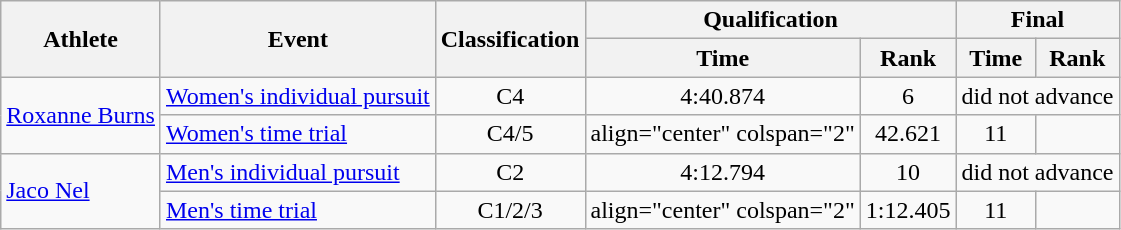<table class=wikitable>
<tr>
<th rowspan="2">Athlete</th>
<th rowspan="2">Event</th>
<th rowspan="2">Classification</th>
<th colspan="2">Qualification</th>
<th colspan="2">Final</th>
</tr>
<tr>
<th>Time</th>
<th>Rank</th>
<th>Time</th>
<th>Rank</th>
</tr>
<tr>
<td rowspan=2><a href='#'>Roxanne Burns</a></td>
<td><a href='#'>Women's individual pursuit</a></td>
<td align=center>C4</td>
<td align=center>4:40.874</td>
<td align=center>6</td>
<td style="text-align:center;" colspan="2">did not advance</td>
</tr>
<tr>
<td><a href='#'>Women's time trial</a></td>
<td align=center>C4/5</td>
<td>align="center" colspan="2" </td>
<td align=center>42.621</td>
<td align=center>11</td>
</tr>
<tr>
<td rowspan=2><a href='#'>Jaco Nel</a></td>
<td><a href='#'>Men's individual pursuit</a></td>
<td align=center>C2</td>
<td align=center>4:12.794</td>
<td align=center>10</td>
<td style="text-align:center;" colspan="2">did not advance</td>
</tr>
<tr>
<td><a href='#'>Men's time trial</a></td>
<td align=center>C1/2/3</td>
<td>align="center" colspan="2" </td>
<td align=center>1:12.405</td>
<td align=center>11</td>
</tr>
</table>
